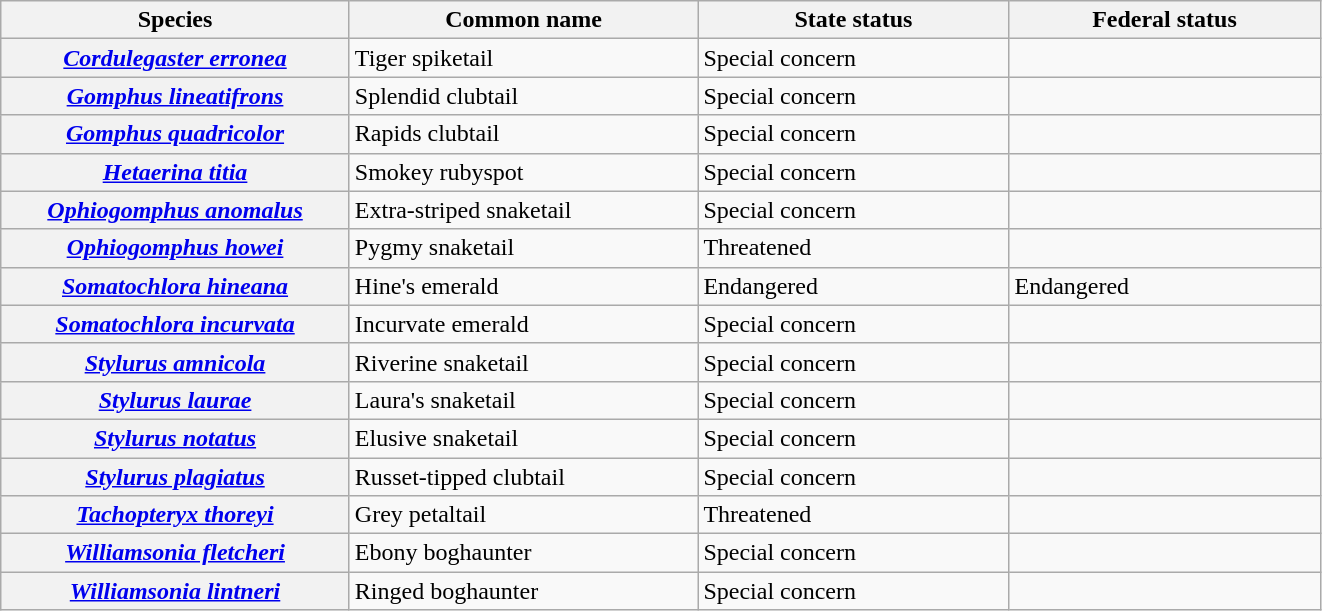<table class="wikitable sortable plainrowheaders">
<tr>
<th scope="col" style="width:225px;">Species</th>
<th scope="col" style="width:225px;">Common name</th>
<th scope="col" style="width:200px;">State status</th>
<th scope="col" style="width:200px;">Federal status</th>
</tr>
<tr>
<th scope="row"><em><a href='#'>Cordulegaster erronea</a></em></th>
<td>Tiger spiketail</td>
<td>Special concern</td>
<td></td>
</tr>
<tr>
<th scope="row"><em><a href='#'>Gomphus lineatifrons</a></em></th>
<td>Splendid clubtail</td>
<td>Special concern</td>
<td></td>
</tr>
<tr>
<th scope="row"><em><a href='#'>Gomphus quadricolor</a></em></th>
<td>Rapids clubtail</td>
<td>Special concern</td>
<td></td>
</tr>
<tr>
<th scope="row"><em><a href='#'>Hetaerina titia</a></em></th>
<td>Smokey rubyspot</td>
<td>Special concern</td>
<td></td>
</tr>
<tr>
<th scope="row"><em><a href='#'>Ophiogomphus anomalus</a></em></th>
<td>Extra-striped snaketail</td>
<td>Special concern</td>
<td></td>
</tr>
<tr>
<th scope="row"><em><a href='#'>Ophiogomphus howei</a></em></th>
<td>Pygmy snaketail</td>
<td>Threatened</td>
<td></td>
</tr>
<tr>
<th scope="row"><em><a href='#'>Somatochlora hineana</a></em></th>
<td>Hine's emerald</td>
<td>Endangered</td>
<td>Endangered</td>
</tr>
<tr>
<th scope="row"><em><a href='#'>Somatochlora incurvata</a></em></th>
<td>Incurvate emerald</td>
<td>Special concern</td>
<td></td>
</tr>
<tr>
<th scope="row"><em><a href='#'>Stylurus amnicola</a></em></th>
<td>Riverine snaketail</td>
<td>Special concern</td>
<td></td>
</tr>
<tr>
<th scope="row"><em><a href='#'>Stylurus laurae</a></em></th>
<td>Laura's snaketail</td>
<td>Special concern</td>
<td></td>
</tr>
<tr>
<th scope="row"><em><a href='#'>Stylurus notatus</a></em></th>
<td>Elusive snaketail</td>
<td>Special concern</td>
<td></td>
</tr>
<tr>
<th scope="row"><em><a href='#'>Stylurus plagiatus</a></em></th>
<td>Russet-tipped clubtail</td>
<td>Special concern</td>
<td></td>
</tr>
<tr>
<th scope="row"><em><a href='#'>Tachopteryx thoreyi</a></em></th>
<td>Grey petaltail</td>
<td>Threatened</td>
<td></td>
</tr>
<tr>
<th scope="row"><em><a href='#'>Williamsonia fletcheri</a></em></th>
<td>Ebony boghaunter</td>
<td>Special concern</td>
<td></td>
</tr>
<tr>
<th scope="row"><em><a href='#'>Williamsonia lintneri</a></em></th>
<td>Ringed boghaunter</td>
<td>Special concern</td>
<td></td>
</tr>
</table>
